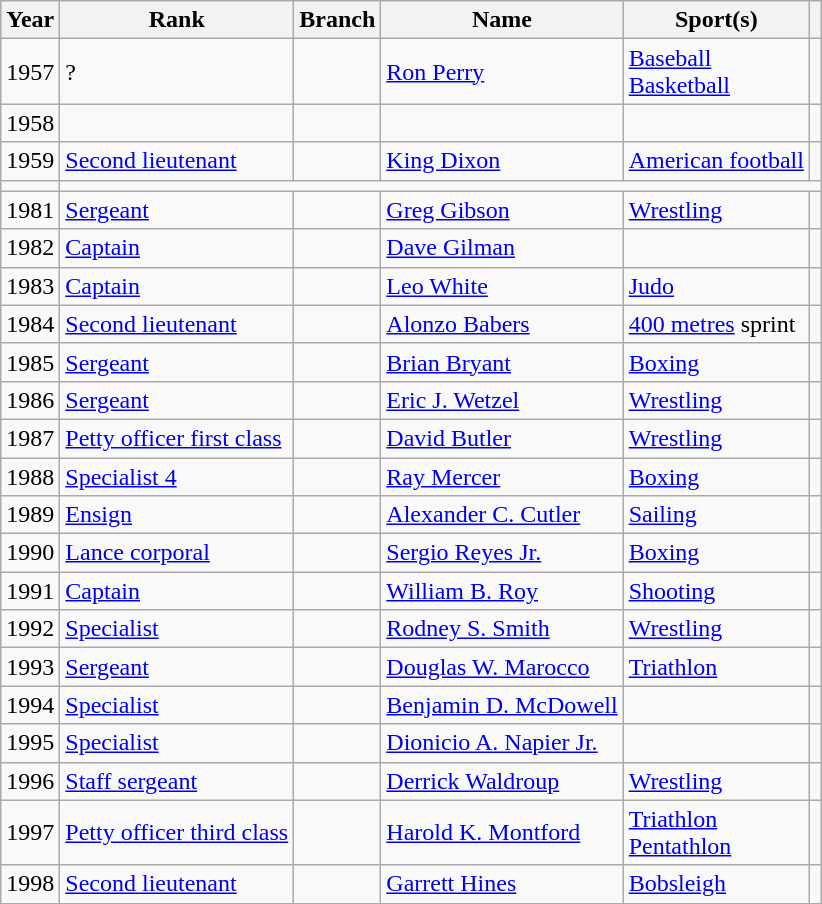<table class="wikitable sortable">
<tr>
<th>Year</th>
<th>Rank</th>
<th>Branch</th>
<th>Name</th>
<th>Sport(s)</th>
<th></th>
</tr>
<tr>
<td style="text-align:center">1957</td>
<td data-sort-value="E5">?</td>
<td></td>
<td data-sort-value="Perry, Ron"><a href='#'>Ron Perry</a></td>
<td> <a href='#'>Baseball</a><br> <a href='#'>Basketball</a></td>
<td></td>
</tr>
<tr>
<td style="text-align:center">1958</td>
<td></td>
<td></td>
<td></td>
<td></td>
</tr>
<tr>
<td style="text-align:center">1959</td>
<td data-sort-value="O1"> <a href='#'>Second lieutenant</a></td>
<td></td>
<td data-sort-value="Dixon, King"><a href='#'>King Dixon</a></td>
<td> <a href='#'>American football</a></td>
<td></td>
</tr>
<tr>
<td></td>
</tr>
<tr>
<td style="text-align:center">1981</td>
<td data-sort-value="E5"> <a href='#'>Sergeant</a></td>
<td></td>
<td data-sort-value="Gibson, Greg"><a href='#'>Greg Gibson</a></td>
<td> <a href='#'>Wrestling</a></td>
<td></td>
</tr>
<tr>
<td style="text-align:center">1982</td>
<td data-sort-value="O3"> <a href='#'>Captain</a></td>
<td></td>
<td data-sort-value="Gilman, Dave"><a href='#'>Dave Gilman</a></td>
<td></td>
<td></td>
</tr>
<tr>
<td style="text-align:center">1983</td>
<td data-sort-value="O3"> <a href='#'>Captain</a></td>
<td></td>
<td data-sort-value="White, Leo"><a href='#'>Leo White</a></td>
<td> <a href='#'>Judo</a></td>
<td></td>
</tr>
<tr>
<td style="text-align:center">1984</td>
<td data-sort-value="O1"> <a href='#'>Second lieutenant</a></td>
<td></td>
<td data-sort-value="Babers, Alonzo "><a href='#'>Alonzo Babers</a></td>
<td> <a href='#'>400 metres</a> sprint</td>
<td></td>
</tr>
<tr>
<td style="text-align:center">1985</td>
<td data-sort-value="E5"> <a href='#'>Sergeant</a></td>
<td></td>
<td data-sort-value="Bryant, Brian"><a href='#'>Brian Bryant</a></td>
<td> <a href='#'>Boxing</a></td>
<td></td>
</tr>
<tr>
<td style="text-align:center">1986</td>
<td data-sort-value="E5"> <a href='#'>Sergeant</a></td>
<td></td>
<td data-sort-value="Wetzel, Eric J."><a href='#'>Eric J. Wetzel</a></td>
<td> <a href='#'>Wrestling</a></td>
<td></td>
</tr>
<tr>
<td style="text-align:center">1987</td>
<td data-sort-value="E6"> <a href='#'>Petty officer first class</a></td>
<td></td>
<td data-sort-value="Butler, David"><a href='#'>David Butler</a></td>
<td> <a href='#'>Wrestling</a></td>
<td></td>
</tr>
<tr>
<td style="text-align:center">1988</td>
<td data-sort-value="E4"> <a href='#'>Specialist 4</a></td>
<td></td>
<td data-sort-value="Mercer, Ray"><a href='#'>Ray Mercer</a></td>
<td> <a href='#'>Boxing</a></td>
<td></td>
</tr>
<tr>
<td style="text-align:center">1989</td>
<td data-sort-value="O1"> <a href='#'>Ensign</a></td>
<td></td>
<td data-sort-value="Cutler, Alexander C."><a href='#'>Alexander C. Cutler</a></td>
<td> <a href='#'>Sailing</a></td>
<td></td>
</tr>
<tr>
<td style="text-align:center">1990</td>
<td data-sort-value="E3"> <a href='#'>Lance corporal</a></td>
<td></td>
<td data-sort-value="Reyes, Sergio"><a href='#'>Sergio Reyes Jr.</a></td>
<td> <a href='#'>Boxing</a></td>
<td></td>
</tr>
<tr>
<td style="text-align:center">1991</td>
<td data-sort-value="O3"> <a href='#'>Captain</a></td>
<td></td>
<td data-sort-value="Roy, William B."><a href='#'>William B. Roy</a></td>
<td> <a href='#'>Shooting</a></td>
<td></td>
</tr>
<tr>
<td style="text-align:center">1992</td>
<td data-sort-value="E4"> <a href='#'>Specialist</a></td>
<td></td>
<td data-sort-value="Smith, Rodney S."><a href='#'>Rodney S. Smith</a></td>
<td> <a href='#'>Wrestling</a></td>
<td></td>
</tr>
<tr>
<td style="text-align:center">1993</td>
<td data-sort-value="E5"> <a href='#'>Sergeant</a></td>
<td></td>
<td data-sort-value="Marocco, Douglas W."><a href='#'>Douglas W. Marocco</a></td>
<td> <a href='#'>Triathlon</a></td>
<td></td>
</tr>
<tr>
<td style="text-align:center">1994</td>
<td data-sort-value="E4"> <a href='#'>Specialist</a></td>
<td></td>
<td data-sort-value="McDowell, Benjamin D."><a href='#'>Benjamin D. McDowell</a></td>
<td></td>
<td></td>
</tr>
<tr>
<td style="text-align:center">1995</td>
<td data-sort-value="E4"> <a href='#'>Specialist</a></td>
<td></td>
<td data-sort-value="Napier, Dionicio A"><a href='#'>Dionicio A. Napier Jr.</a></td>
<td></td>
<td></td>
</tr>
<tr>
<td style="text-align:center">1996</td>
<td data-sort-value="E6"> <a href='#'>Staff sergeant</a></td>
<td></td>
<td data-sort-value="Waldroup, Derrick"><a href='#'>Derrick Waldroup</a></td>
<td> <a href='#'>Wrestling</a></td>
<td></td>
</tr>
<tr>
<td style="text-align:center">1997</td>
<td data-sort-value="E4"> <a href='#'>Petty officer third class</a></td>
<td></td>
<td data-sort-value="Montford,  Harold K."><a href='#'>Harold K. Montford</a></td>
<td> <a href='#'>Triathlon</a><br> <a href='#'>Pentathlon</a></td>
<td></td>
</tr>
<tr>
<td style="text-align:center">1998</td>
<td data-sort-value="O1"> <a href='#'>Second lieutenant</a></td>
<td></td>
<td data-sort-value="Hines, Garrett"><a href='#'>Garrett Hines</a></td>
<td> <a href='#'>Bobsleigh</a></td>
<td></td>
</tr>
</table>
